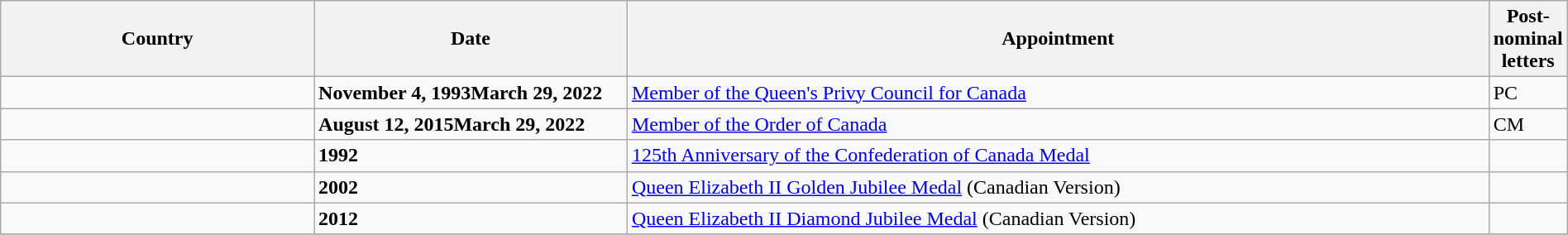<table class="wikitable" style="width:100%;">
<tr>
<th style="width:20%;">Country</th>
<th style="width:20%;">Date</th>
<th style="width:55%;">Appointment</th>
<th style="width:5%;">Post-nominal letters</th>
</tr>
<tr>
<td></td>
<td><strong>November 4, 1993March 29, 2022</strong></td>
<td><a href='#'>Member of the Queen's Privy Council for Canada</a></td>
<td>PC</td>
</tr>
<tr>
<td></td>
<td><strong>August 12, 2015March 29, 2022</strong></td>
<td><a href='#'>Member of the Order of Canada</a></td>
<td>CM</td>
</tr>
<tr>
<td></td>
<td><strong>1992</strong></td>
<td><a href='#'>125th Anniversary of the Confederation of Canada Medal</a></td>
<td></td>
</tr>
<tr>
<td></td>
<td><strong>2002</strong></td>
<td><a href='#'>Queen Elizabeth II Golden Jubilee Medal</a> (Canadian Version)</td>
<td></td>
</tr>
<tr>
<td></td>
<td><strong>2012</strong></td>
<td><a href='#'>Queen Elizabeth II Diamond Jubilee Medal</a> (Canadian Version)</td>
<td></td>
</tr>
<tr>
</tr>
</table>
